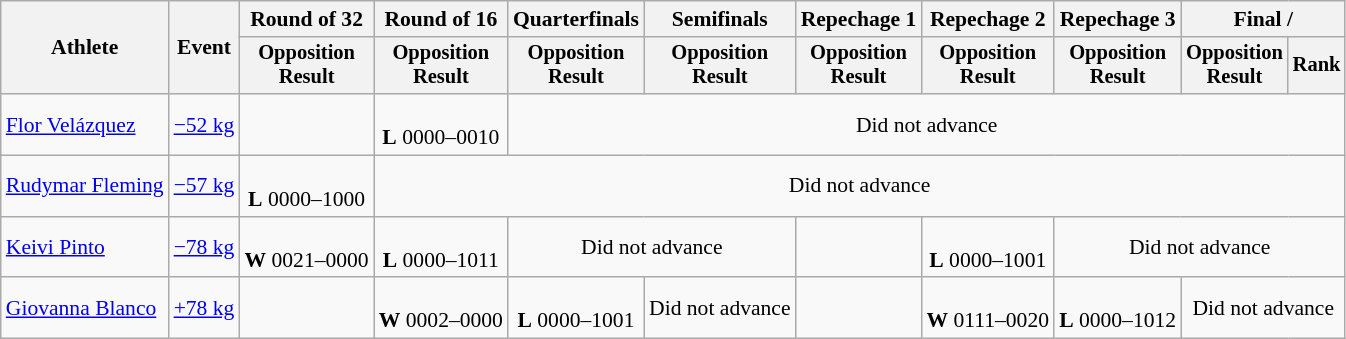<table class="wikitable" style="font-size:90%">
<tr>
<th rowspan="2">Athlete</th>
<th rowspan="2">Event</th>
<th>Round of 32</th>
<th>Round of 16</th>
<th>Quarterfinals</th>
<th>Semifinals</th>
<th>Repechage 1</th>
<th>Repechage 2</th>
<th>Repechage 3</th>
<th colspan=2>Final / </th>
</tr>
<tr style="font-size:95%">
<th>Opposition<br>Result</th>
<th>Opposition<br>Result</th>
<th>Opposition<br>Result</th>
<th>Opposition<br>Result</th>
<th>Opposition<br>Result</th>
<th>Opposition<br>Result</th>
<th>Opposition<br>Result</th>
<th>Opposition<br>Result</th>
<th>Rank</th>
</tr>
<tr align=center>
<td align=left><a href='#'>Flor Velázquez</a></td>
<td align=left><a href='#'>−52 kg</a></td>
<td></td>
<td><br><strong>L</strong> 0000–0010</td>
<td colspan=7>Did not advance</td>
</tr>
<tr align=center>
<td align=left><a href='#'>Rudymar Fleming</a></td>
<td align=left><a href='#'>−57 kg</a></td>
<td><br><strong>L</strong> 0000–1000</td>
<td colspan=8>Did not advance</td>
</tr>
<tr align=center>
<td align=left><a href='#'>Keivi Pinto</a></td>
<td align=left><a href='#'>−78 kg</a></td>
<td><br><strong>W</strong> 0021–0000</td>
<td><br><strong>L</strong> 0000–1011</td>
<td colspan=2>Did not advance</td>
<td></td>
<td><br><strong>L</strong> 0000–1001</td>
<td colspan=3>Did not advance</td>
</tr>
<tr align=center>
<td align=left><a href='#'>Giovanna Blanco</a></td>
<td align=left><a href='#'>+78 kg</a></td>
<td></td>
<td><br><strong>W</strong> 0002–0000</td>
<td><br><strong>L</strong> 0000–1001</td>
<td>Did not advance</td>
<td></td>
<td><br><strong>W</strong> 0111–0020</td>
<td><br><strong>L</strong> 0000–1012</td>
<td colspan=3>Did not advance</td>
</tr>
</table>
